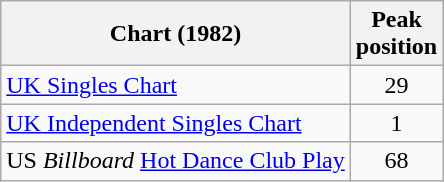<table class="wikitable sortable">
<tr>
<th>Chart (1982)</th>
<th>Peak<br>position</th>
</tr>
<tr>
<td align="left"><a href='#'>UK Singles Chart</a></td>
<td align="center">29</td>
</tr>
<tr>
<td align="left"><a href='#'>UK Independent Singles Chart</a></td>
<td align="center">1</td>
</tr>
<tr>
<td align="left">US <em>Billboard</em> <a href='#'>Hot Dance Club Play</a></td>
<td align="center">68</td>
</tr>
</table>
